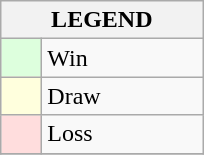<table class="wikitable" border="1">
<tr>
<th colspan="2">LEGEND</th>
</tr>
<tr>
<td style="background:#ddffdd;" width=20> </td>
<td width=100>Win</td>
</tr>
<tr>
<td style="background:#ffffdd"  width=20> </td>
<td width=100>Draw</td>
</tr>
<tr>
<td style="background:#ffdddd;" width=20> </td>
<td width=100>Loss</td>
</tr>
<tr>
</tr>
</table>
